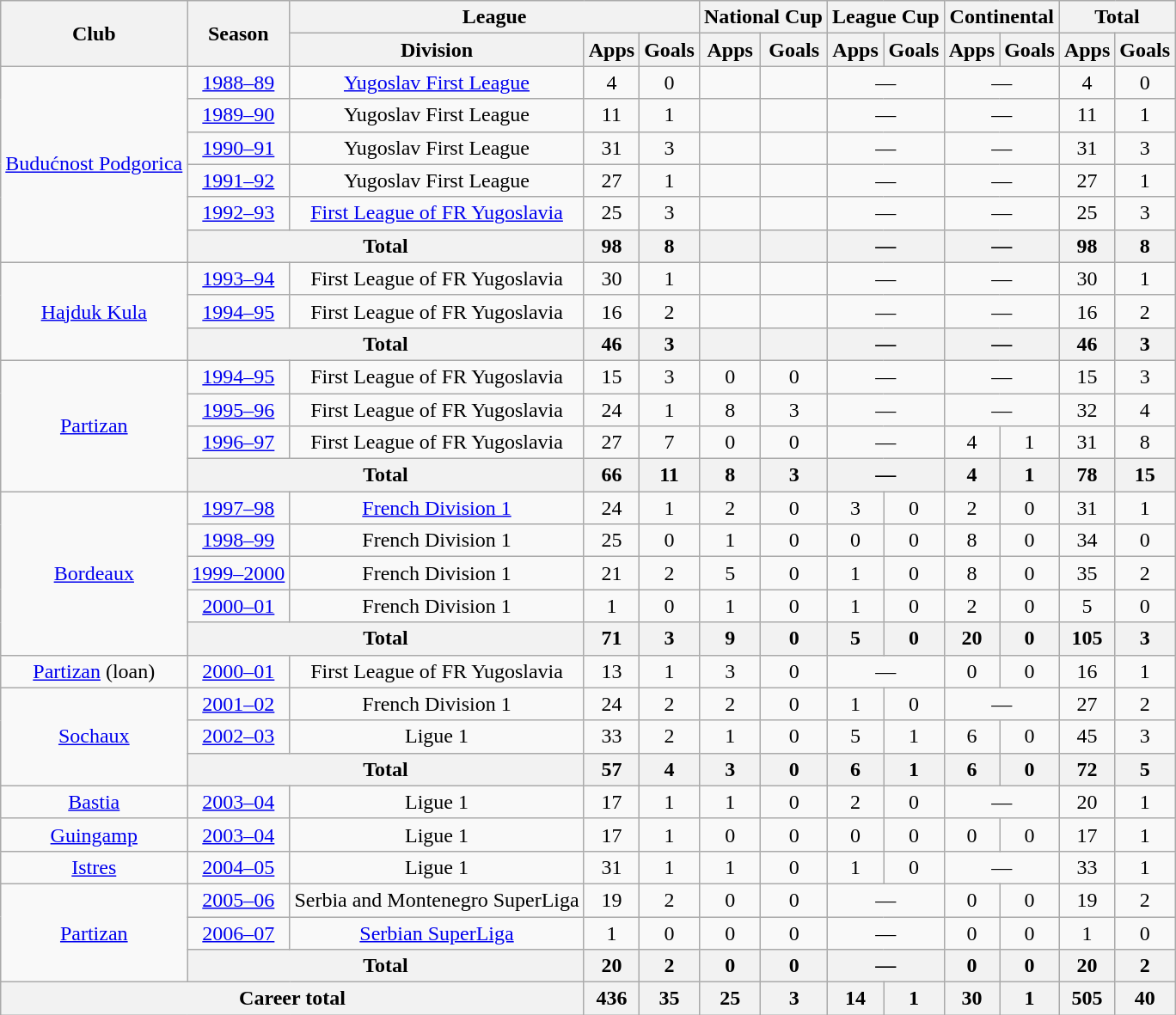<table class="wikitable" style="text-align:center">
<tr>
<th rowspan="2">Club</th>
<th rowspan="2">Season</th>
<th colspan="3">League</th>
<th colspan="2">National Cup</th>
<th colspan="2">League Cup</th>
<th colspan="2">Continental</th>
<th colspan="2">Total</th>
</tr>
<tr>
<th>Division</th>
<th>Apps</th>
<th>Goals</th>
<th>Apps</th>
<th>Goals</th>
<th>Apps</th>
<th>Goals</th>
<th>Apps</th>
<th>Goals</th>
<th>Apps</th>
<th>Goals</th>
</tr>
<tr>
<td rowspan="6"><a href='#'>Budućnost Podgorica</a></td>
<td><a href='#'>1988–89</a></td>
<td><a href='#'>Yugoslav First League</a></td>
<td>4</td>
<td>0</td>
<td></td>
<td></td>
<td colspan="2">—</td>
<td colspan="2">—</td>
<td>4</td>
<td>0</td>
</tr>
<tr>
<td><a href='#'>1989–90</a></td>
<td>Yugoslav First League</td>
<td>11</td>
<td>1</td>
<td></td>
<td></td>
<td colspan="2">—</td>
<td colspan="2">—</td>
<td>11</td>
<td>1</td>
</tr>
<tr>
<td><a href='#'>1990–91</a></td>
<td>Yugoslav First League</td>
<td>31</td>
<td>3</td>
<td></td>
<td></td>
<td colspan="2">—</td>
<td colspan="2">—</td>
<td>31</td>
<td>3</td>
</tr>
<tr>
<td><a href='#'>1991–92</a></td>
<td>Yugoslav First League</td>
<td>27</td>
<td>1</td>
<td></td>
<td></td>
<td colspan="2">—</td>
<td colspan="2">—</td>
<td>27</td>
<td>1</td>
</tr>
<tr>
<td><a href='#'>1992–93</a></td>
<td><a href='#'>First League of FR Yugoslavia</a></td>
<td>25</td>
<td>3</td>
<td></td>
<td></td>
<td colspan="2">—</td>
<td colspan="2">—</td>
<td>25</td>
<td>3</td>
</tr>
<tr>
<th colspan="2">Total</th>
<th>98</th>
<th>8</th>
<th></th>
<th></th>
<th colspan="2">—</th>
<th colspan="2">—</th>
<th>98</th>
<th>8</th>
</tr>
<tr>
<td rowspan="3"><a href='#'>Hajduk Kula</a></td>
<td><a href='#'>1993–94</a></td>
<td>First League of FR Yugoslavia</td>
<td>30</td>
<td>1</td>
<td></td>
<td></td>
<td colspan="2">—</td>
<td colspan="2">—</td>
<td>30</td>
<td>1</td>
</tr>
<tr>
<td><a href='#'>1994–95</a></td>
<td>First League of FR Yugoslavia</td>
<td>16</td>
<td>2</td>
<td></td>
<td></td>
<td colspan="2">—</td>
<td colspan="2">—</td>
<td>16</td>
<td>2</td>
</tr>
<tr>
<th colspan="2">Total</th>
<th>46</th>
<th>3</th>
<th></th>
<th></th>
<th colspan="2">—</th>
<th colspan="2">—</th>
<th>46</th>
<th>3</th>
</tr>
<tr>
<td rowspan="4"><a href='#'>Partizan</a></td>
<td><a href='#'>1994–95</a></td>
<td>First League of FR Yugoslavia</td>
<td>15</td>
<td>3</td>
<td>0</td>
<td>0</td>
<td colspan="2">—</td>
<td colspan="2">—</td>
<td>15</td>
<td>3</td>
</tr>
<tr>
<td><a href='#'>1995–96</a></td>
<td>First League of FR Yugoslavia</td>
<td>24</td>
<td>1</td>
<td>8</td>
<td>3</td>
<td colspan="2">—</td>
<td colspan="2">—</td>
<td>32</td>
<td>4</td>
</tr>
<tr>
<td><a href='#'>1996–97</a></td>
<td>First League of FR Yugoslavia</td>
<td>27</td>
<td>7</td>
<td>0</td>
<td>0</td>
<td colspan="2">—</td>
<td>4</td>
<td>1</td>
<td>31</td>
<td>8</td>
</tr>
<tr>
<th colspan="2">Total</th>
<th>66</th>
<th>11</th>
<th>8</th>
<th>3</th>
<th colspan="2">—</th>
<th>4</th>
<th>1</th>
<th>78</th>
<th>15</th>
</tr>
<tr>
<td rowspan="5"><a href='#'>Bordeaux</a></td>
<td><a href='#'>1997–98</a></td>
<td><a href='#'>French Division 1</a></td>
<td>24</td>
<td>1</td>
<td>2</td>
<td>0</td>
<td>3</td>
<td>0</td>
<td>2</td>
<td>0</td>
<td>31</td>
<td>1</td>
</tr>
<tr>
<td><a href='#'>1998–99</a></td>
<td>French Division 1</td>
<td>25</td>
<td>0</td>
<td>1</td>
<td>0</td>
<td>0</td>
<td>0</td>
<td>8</td>
<td>0</td>
<td>34</td>
<td>0</td>
</tr>
<tr>
<td><a href='#'>1999–2000</a></td>
<td>French Division 1</td>
<td>21</td>
<td>2</td>
<td>5</td>
<td>0</td>
<td>1</td>
<td>0</td>
<td>8</td>
<td>0</td>
<td>35</td>
<td>2</td>
</tr>
<tr>
<td><a href='#'>2000–01</a></td>
<td>French Division 1</td>
<td>1</td>
<td>0</td>
<td>1</td>
<td>0</td>
<td>1</td>
<td>0</td>
<td>2</td>
<td>0</td>
<td>5</td>
<td>0</td>
</tr>
<tr>
<th colspan="2">Total</th>
<th>71</th>
<th>3</th>
<th>9</th>
<th>0</th>
<th>5</th>
<th>0</th>
<th>20</th>
<th>0</th>
<th>105</th>
<th>3</th>
</tr>
<tr>
<td><a href='#'>Partizan</a> (loan)</td>
<td><a href='#'>2000–01</a></td>
<td>First League of FR Yugoslavia</td>
<td>13</td>
<td>1</td>
<td>3</td>
<td>0</td>
<td colspan="2">—</td>
<td>0</td>
<td>0</td>
<td>16</td>
<td>1</td>
</tr>
<tr>
<td rowspan="3"><a href='#'>Sochaux</a></td>
<td><a href='#'>2001–02</a></td>
<td>French Division 1</td>
<td>24</td>
<td>2</td>
<td>2</td>
<td>0</td>
<td>1</td>
<td>0</td>
<td colspan="2">—</td>
<td>27</td>
<td>2</td>
</tr>
<tr>
<td><a href='#'>2002–03</a></td>
<td>Ligue 1</td>
<td>33</td>
<td>2</td>
<td>1</td>
<td>0</td>
<td>5</td>
<td>1</td>
<td>6</td>
<td>0</td>
<td>45</td>
<td>3</td>
</tr>
<tr>
<th colspan="2">Total</th>
<th>57</th>
<th>4</th>
<th>3</th>
<th>0</th>
<th>6</th>
<th>1</th>
<th>6</th>
<th>0</th>
<th>72</th>
<th>5</th>
</tr>
<tr>
<td><a href='#'>Bastia</a></td>
<td><a href='#'>2003–04</a></td>
<td>Ligue 1</td>
<td>17</td>
<td>1</td>
<td>1</td>
<td>0</td>
<td>2</td>
<td>0</td>
<td colspan="2">—</td>
<td>20</td>
<td>1</td>
</tr>
<tr>
<td><a href='#'>Guingamp</a></td>
<td><a href='#'>2003–04</a></td>
<td>Ligue 1</td>
<td>17</td>
<td>1</td>
<td>0</td>
<td>0</td>
<td>0</td>
<td>0</td>
<td>0</td>
<td>0</td>
<td>17</td>
<td>1</td>
</tr>
<tr>
<td><a href='#'>Istres</a></td>
<td><a href='#'>2004–05</a></td>
<td>Ligue 1</td>
<td>31</td>
<td>1</td>
<td>1</td>
<td>0</td>
<td>1</td>
<td>0</td>
<td colspan="2">—</td>
<td>33</td>
<td>1</td>
</tr>
<tr>
<td rowspan="3"><a href='#'>Partizan</a></td>
<td><a href='#'>2005–06</a></td>
<td>Serbia and Montenegro SuperLiga</td>
<td>19</td>
<td>2</td>
<td>0</td>
<td>0</td>
<td colspan="2">—</td>
<td>0</td>
<td>0</td>
<td>19</td>
<td>2</td>
</tr>
<tr>
<td><a href='#'>2006–07</a></td>
<td><a href='#'>Serbian SuperLiga</a></td>
<td>1</td>
<td>0</td>
<td>0</td>
<td>0</td>
<td colspan="2">—</td>
<td>0</td>
<td>0</td>
<td>1</td>
<td>0</td>
</tr>
<tr>
<th colspan="2">Total</th>
<th>20</th>
<th>2</th>
<th>0</th>
<th>0</th>
<th colspan="2">—</th>
<th>0</th>
<th>0</th>
<th>20</th>
<th>2</th>
</tr>
<tr>
<th colspan="3">Career total</th>
<th>436</th>
<th>35</th>
<th>25</th>
<th>3</th>
<th>14</th>
<th>1</th>
<th>30</th>
<th>1</th>
<th>505</th>
<th>40</th>
</tr>
</table>
